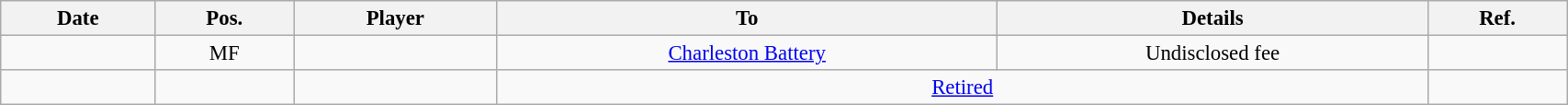<table class="wikitable sortable" style="width:90%; text-align:center; font-size:95%; text-align:center;">
<tr>
<th>Date</th>
<th>Pos.</th>
<th>Player</th>
<th>To</th>
<th>Details</th>
<th>Ref.</th>
</tr>
<tr>
<td></td>
<td>MF</td>
<td></td>
<td> <a href='#'>Charleston Battery</a></td>
<td>Undisclosed fee</td>
<td></td>
</tr>
<tr>
<td></td>
<td></td>
<td></td>
<td colspan="2"><a href='#'>Retired</a></td>
<td></td>
</tr>
</table>
